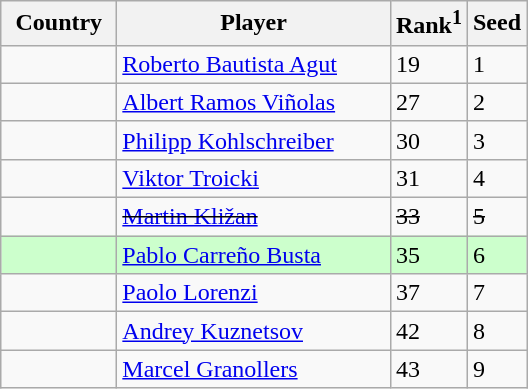<table class="sortable wikitable">
<tr>
<th width="70">Country</th>
<th width="175">Player</th>
<th>Rank<sup>1</sup></th>
<th>Seed</th>
</tr>
<tr>
<td></td>
<td><a href='#'>Roberto Bautista Agut</a></td>
<td>19</td>
<td>1</td>
</tr>
<tr>
<td></td>
<td><a href='#'>Albert Ramos Viñolas</a></td>
<td>27</td>
<td>2</td>
</tr>
<tr>
<td></td>
<td><a href='#'>Philipp Kohlschreiber</a></td>
<td>30</td>
<td>3</td>
</tr>
<tr>
<td></td>
<td><a href='#'>Viktor Troicki</a></td>
<td>31</td>
<td>4</td>
</tr>
<tr>
<td></td>
<td><s><a href='#'>Martin Kližan</a></s></td>
<td><s>33</s></td>
<td><s>5</s></td>
</tr>
<tr style="background:#cfc;">
<td></td>
<td><a href='#'>Pablo Carreño Busta</a></td>
<td>35</td>
<td>6</td>
</tr>
<tr>
<td></td>
<td><a href='#'>Paolo Lorenzi</a></td>
<td>37</td>
<td>7</td>
</tr>
<tr>
<td></td>
<td><a href='#'>Andrey Kuznetsov</a></td>
<td>42</td>
<td>8</td>
</tr>
<tr>
<td></td>
<td><a href='#'>Marcel Granollers</a></td>
<td>43</td>
<td>9</td>
</tr>
</table>
